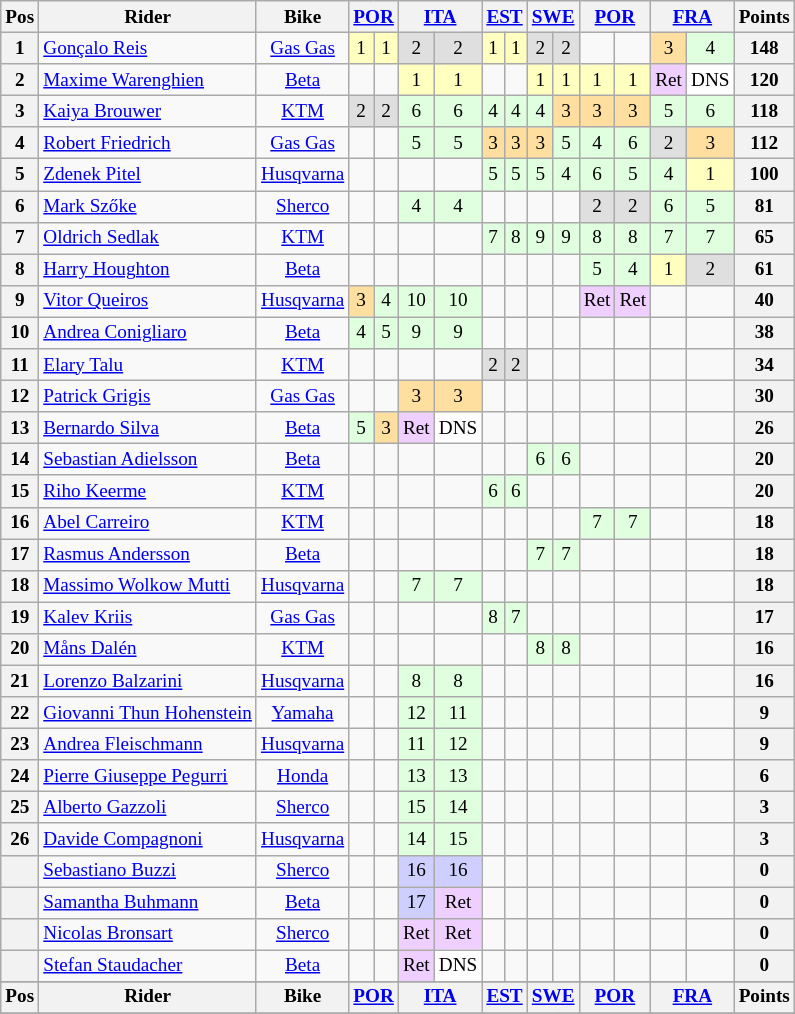<table class="wikitable" style="font-size: 80%; text-align:center">
<tr valign="top">
<th valign="middle">Pos</th>
<th valign="middle">Rider</th>
<th valign="middle">Bike</th>
<th colspan=2><a href='#'>POR</a><br></th>
<th colspan=2><a href='#'>ITA</a><br></th>
<th colspan=2><a href='#'>EST</a><br></th>
<th colspan=2><a href='#'>SWE</a><br></th>
<th colspan=2><a href='#'>POR</a><br></th>
<th colspan=2><a href='#'>FRA</a><br></th>
<th valign="middle">Points</th>
</tr>
<tr>
<th>1</th>
<td align=left> <a href='#'>Gonçalo Reis</a></td>
<td><a href='#'>Gas Gas</a></td>
<td style="background:#ffffbf;">1</td>
<td style="background:#ffffbf;">1</td>
<td style="background:#dfdfdf;">2</td>
<td style="background:#dfdfdf;">2</td>
<td style="background:#ffffbf;">1</td>
<td style="background:#ffffbf;">1</td>
<td style="background:#dfdfdf;">2</td>
<td style="background:#dfdfdf;">2</td>
<td></td>
<td></td>
<td style="background:#ffdf9f;">3</td>
<td style="background:#dfffdf;">4</td>
<th>148</th>
</tr>
<tr>
<th>2</th>
<td align=left> <a href='#'>Maxime Warenghien</a></td>
<td><a href='#'>Beta</a></td>
<td></td>
<td></td>
<td style="background:#ffffbf;">1</td>
<td style="background:#ffffbf;">1</td>
<td></td>
<td></td>
<td style="background:#ffffbf;">1</td>
<td style="background:#ffffbf;">1</td>
<td style="background:#ffffbf;">1</td>
<td style="background:#ffffbf;">1</td>
<td style="background:#efcfff;">Ret</td>
<td style="background:#ffffff;">DNS</td>
<th>120</th>
</tr>
<tr>
<th>3</th>
<td align=left> <a href='#'>Kaiya Brouwer</a></td>
<td><a href='#'>KTM</a></td>
<td style="background:#dfdfdf;">2</td>
<td style="background:#dfdfdf;">2</td>
<td style="background:#dfffdf;">6</td>
<td style="background:#dfffdf;">6</td>
<td style="background:#dfffdf;">4</td>
<td style="background:#dfffdf;">4</td>
<td style="background:#dfffdf;">4</td>
<td style="background:#ffdf9f;">3</td>
<td style="background:#ffdf9f;">3</td>
<td style="background:#ffdf9f;">3</td>
<td style="background:#dfffdf;">5</td>
<td style="background:#dfffdf;">6</td>
<th>118</th>
</tr>
<tr>
<th>4</th>
<td align=left> <a href='#'>Robert Friedrich</a></td>
<td><a href='#'>Gas Gas</a></td>
<td></td>
<td></td>
<td style="background:#dfffdf;">5</td>
<td style="background:#dfffdf;">5</td>
<td style="background:#ffdf9f;">3</td>
<td style="background:#ffdf9f;">3</td>
<td style="background:#ffdf9f;">3</td>
<td style="background:#dfffdf;">5</td>
<td style="background:#dfffdf;">4</td>
<td style="background:#dfffdf;">6</td>
<td style="background:#dfdfdf;">2</td>
<td style="background:#ffdf9f;">3</td>
<th>112</th>
</tr>
<tr>
<th>5</th>
<td align=left> <a href='#'>Zdenek Pitel</a></td>
<td><a href='#'>Husqvarna</a></td>
<td></td>
<td></td>
<td></td>
<td></td>
<td style="background:#dfffdf;">5</td>
<td style="background:#dfffdf;">5</td>
<td style="background:#dfffdf;">5</td>
<td style="background:#dfffdf;">4</td>
<td style="background:#dfffdf;">6</td>
<td style="background:#dfffdf;">5</td>
<td style="background:#dfffdf;">4</td>
<td style="background:#ffffbf;">1</td>
<th>100</th>
</tr>
<tr>
<th>6</th>
<td align=left> <a href='#'>Mark Szőke</a></td>
<td><a href='#'>Sherco</a></td>
<td></td>
<td></td>
<td style="background:#dfffdf;">4</td>
<td style="background:#dfffdf;">4</td>
<td></td>
<td></td>
<td></td>
<td></td>
<td style="background:#dfdfdf;">2</td>
<td style="background:#dfdfdf;">2</td>
<td style="background:#dfffdf;">6</td>
<td style="background:#dfffdf;">5</td>
<th>81</th>
</tr>
<tr>
<th>7</th>
<td align=left> <a href='#'>Oldrich Sedlak</a></td>
<td><a href='#'>KTM</a></td>
<td></td>
<td></td>
<td></td>
<td></td>
<td style="background:#dfffdf;">7</td>
<td style="background:#dfffdf;">8</td>
<td style="background:#dfffdf;">9</td>
<td style="background:#dfffdf;">9</td>
<td style="background:#dfffdf;">8</td>
<td style="background:#dfffdf;">8</td>
<td style="background:#dfffdf;">7</td>
<td style="background:#dfffdf;">7</td>
<th>65</th>
</tr>
<tr>
<th>8</th>
<td align=left> <a href='#'>Harry Houghton</a></td>
<td><a href='#'>Beta</a></td>
<td></td>
<td></td>
<td></td>
<td></td>
<td></td>
<td></td>
<td></td>
<td></td>
<td style="background:#dfffdf;">5</td>
<td style="background:#dfffdf;">4</td>
<td style="background:#ffffbf;">1</td>
<td style="background:#dfdfdf;">2</td>
<th>61</th>
</tr>
<tr>
<th>9</th>
<td align=left> <a href='#'>Vitor Queiros</a></td>
<td><a href='#'>Husqvarna</a></td>
<td style="background:#ffdf9f;">3</td>
<td style="background:#dfffdf;">4</td>
<td style="background:#dfffdf;">10</td>
<td style="background:#dfffdf;">10</td>
<td></td>
<td></td>
<td></td>
<td></td>
<td style="background:#efcfff;">Ret</td>
<td style="background:#efcfff;">Ret</td>
<td></td>
<td></td>
<th>40</th>
</tr>
<tr>
<th>10</th>
<td align=left> <a href='#'>Andrea Conigliaro</a></td>
<td><a href='#'>Beta</a></td>
<td style="background:#dfffdf;">4</td>
<td style="background:#dfffdf;">5</td>
<td style="background:#dfffdf;">9</td>
<td style="background:#dfffdf;">9</td>
<td></td>
<td></td>
<td></td>
<td></td>
<td></td>
<td></td>
<td></td>
<td></td>
<th>38</th>
</tr>
<tr>
<th>11</th>
<td align=left> <a href='#'>Elary Talu</a></td>
<td><a href='#'>KTM</a></td>
<td></td>
<td></td>
<td></td>
<td></td>
<td style="background:#dfdfdf;">2</td>
<td style="background:#dfdfdf;">2</td>
<td></td>
<td></td>
<td></td>
<td></td>
<td></td>
<td></td>
<th>34</th>
</tr>
<tr>
<th>12</th>
<td align=left> <a href='#'>Patrick Grigis</a></td>
<td><a href='#'>Gas Gas</a></td>
<td></td>
<td></td>
<td style="background:#ffdf9f;">3</td>
<td style="background:#ffdf9f;">3</td>
<td></td>
<td></td>
<td></td>
<td></td>
<td></td>
<td></td>
<td></td>
<td></td>
<th>30</th>
</tr>
<tr>
<th>13</th>
<td align=left> <a href='#'>Bernardo Silva</a></td>
<td><a href='#'>Beta</a></td>
<td style="background:#dfffdf;">5</td>
<td style="background:#ffdf9f;">3</td>
<td style="background:#efcfff;">Ret</td>
<td style="background:#ffffff;">DNS</td>
<td></td>
<td></td>
<td></td>
<td></td>
<td></td>
<td></td>
<td></td>
<td></td>
<th>26</th>
</tr>
<tr>
<th>14</th>
<td align=left> <a href='#'>Sebastian Adielsson</a></td>
<td><a href='#'>Beta</a></td>
<td></td>
<td></td>
<td></td>
<td></td>
<td></td>
<td></td>
<td style="background:#dfffdf;">6</td>
<td style="background:#dfffdf;">6</td>
<td></td>
<td></td>
<td></td>
<td></td>
<th>20</th>
</tr>
<tr>
<th>15</th>
<td align=left> <a href='#'>Riho Keerme</a></td>
<td><a href='#'>KTM</a></td>
<td></td>
<td></td>
<td></td>
<td></td>
<td style="background:#dfffdf;">6</td>
<td style="background:#dfffdf;">6</td>
<td></td>
<td></td>
<td></td>
<td></td>
<td></td>
<td></td>
<th>20</th>
</tr>
<tr>
<th>16</th>
<td align=left> <a href='#'>Abel Carreiro</a></td>
<td><a href='#'>KTM</a></td>
<td></td>
<td></td>
<td></td>
<td></td>
<td></td>
<td></td>
<td></td>
<td></td>
<td style="background:#dfffdf;">7</td>
<td style="background:#dfffdf;">7</td>
<td></td>
<td></td>
<th>18</th>
</tr>
<tr>
<th>17</th>
<td align=left> <a href='#'>Rasmus Andersson</a></td>
<td><a href='#'>Beta</a></td>
<td></td>
<td></td>
<td></td>
<td></td>
<td></td>
<td></td>
<td style="background:#dfffdf;">7</td>
<td style="background:#dfffdf;">7</td>
<td></td>
<td></td>
<td></td>
<td></td>
<th>18</th>
</tr>
<tr>
<th>18</th>
<td align=left> <a href='#'>Massimo Wolkow Mutti</a></td>
<td><a href='#'>Husqvarna</a></td>
<td></td>
<td></td>
<td style="background:#dfffdf;">7</td>
<td style="background:#dfffdf;">7</td>
<td></td>
<td></td>
<td></td>
<td></td>
<td></td>
<td></td>
<td></td>
<td></td>
<th>18</th>
</tr>
<tr>
<th>19</th>
<td align=left> <a href='#'>Kalev Kriis</a></td>
<td><a href='#'>Gas Gas</a></td>
<td></td>
<td></td>
<td></td>
<td></td>
<td style="background:#dfffdf;">8</td>
<td style="background:#dfffdf;">7</td>
<td></td>
<td></td>
<td></td>
<td></td>
<td></td>
<td></td>
<th>17</th>
</tr>
<tr>
<th>20</th>
<td align=left> <a href='#'>Måns Dalén</a></td>
<td><a href='#'>KTM</a></td>
<td></td>
<td></td>
<td></td>
<td></td>
<td></td>
<td></td>
<td style="background:#dfffdf;">8</td>
<td style="background:#dfffdf;">8</td>
<td></td>
<td></td>
<td></td>
<td></td>
<th>16</th>
</tr>
<tr>
<th>21</th>
<td align=left> <a href='#'>Lorenzo Balzarini</a></td>
<td><a href='#'>Husqvarna</a></td>
<td></td>
<td></td>
<td style="background:#dfffdf;">8</td>
<td style="background:#dfffdf;">8</td>
<td></td>
<td></td>
<td></td>
<td></td>
<td></td>
<td></td>
<td></td>
<td></td>
<th>16</th>
</tr>
<tr>
<th>22</th>
<td align=left> <a href='#'>Giovanni Thun Hohenstein</a></td>
<td><a href='#'>Yamaha</a></td>
<td></td>
<td></td>
<td style="background:#dfffdf;">12</td>
<td style="background:#dfffdf;">11</td>
<td></td>
<td></td>
<td></td>
<td></td>
<td></td>
<td></td>
<td></td>
<td></td>
<th>9</th>
</tr>
<tr>
<th>23</th>
<td align=left> <a href='#'>Andrea Fleischmann</a></td>
<td><a href='#'>Husqvarna</a></td>
<td></td>
<td></td>
<td style="background:#dfffdf;">11</td>
<td style="background:#dfffdf;">12</td>
<td></td>
<td></td>
<td></td>
<td></td>
<td></td>
<td></td>
<td></td>
<td></td>
<th>9</th>
</tr>
<tr>
<th>24</th>
<td align=left> <a href='#'>Pierre Giuseppe Pegurri</a></td>
<td><a href='#'>Honda</a></td>
<td></td>
<td></td>
<td style="background:#dfffdf;">13</td>
<td style="background:#dfffdf;">13</td>
<td></td>
<td></td>
<td></td>
<td></td>
<td></td>
<td></td>
<td></td>
<td></td>
<th>6</th>
</tr>
<tr>
<th>25</th>
<td align=left> <a href='#'>Alberto Gazzoli</a></td>
<td><a href='#'>Sherco</a></td>
<td></td>
<td></td>
<td style="background:#dfffdf;">15</td>
<td style="background:#dfffdf;">14</td>
<td></td>
<td></td>
<td></td>
<td></td>
<td></td>
<td></td>
<td></td>
<td></td>
<th>3</th>
</tr>
<tr>
<th>26</th>
<td align=left> <a href='#'>Davide Compagnoni</a></td>
<td><a href='#'>Husqvarna</a></td>
<td></td>
<td></td>
<td style="background:#dfffdf;">14</td>
<td style="background:#dfffdf;">15</td>
<td></td>
<td></td>
<td></td>
<td></td>
<td></td>
<td></td>
<td></td>
<td></td>
<th>3</th>
</tr>
<tr>
<th></th>
<td align=left> <a href='#'>Sebastiano Buzzi</a></td>
<td><a href='#'>Sherco</a></td>
<td></td>
<td></td>
<td style="background:#cfcfff;">16</td>
<td style="background:#cfcfff;">16</td>
<td></td>
<td></td>
<td></td>
<td></td>
<td></td>
<td></td>
<td></td>
<td></td>
<th>0</th>
</tr>
<tr>
<th></th>
<td align=left> <a href='#'>Samantha Buhmann</a></td>
<td><a href='#'>Beta</a></td>
<td></td>
<td></td>
<td style="background:#cfcfff;">17</td>
<td style="background:#efcfff;">Ret</td>
<td></td>
<td></td>
<td></td>
<td></td>
<td></td>
<td></td>
<td></td>
<td></td>
<th>0</th>
</tr>
<tr>
<th></th>
<td align=left> <a href='#'>Nicolas Bronsart</a></td>
<td><a href='#'>Sherco</a></td>
<td></td>
<td></td>
<td style="background:#efcfff;">Ret</td>
<td style="background:#efcfff;">Ret</td>
<td></td>
<td></td>
<td></td>
<td></td>
<td></td>
<td></td>
<td></td>
<td></td>
<th>0</th>
</tr>
<tr>
<th></th>
<td align=left> <a href='#'>Stefan Staudacher</a></td>
<td><a href='#'>Beta</a></td>
<td></td>
<td></td>
<td style="background:#efcfff;">Ret</td>
<td style="background:#ffffff;">DNS</td>
<td></td>
<td></td>
<td></td>
<td></td>
<td></td>
<td></td>
<td></td>
<td></td>
<th>0</th>
</tr>
<tr>
</tr>
<tr valign="top">
<th valign="middle">Pos</th>
<th valign="middle">Rider</th>
<th valign="middle">Bike</th>
<th colspan=2><a href='#'>POR</a><br></th>
<th colspan=2><a href='#'>ITA</a><br></th>
<th colspan=2><a href='#'>EST</a><br></th>
<th colspan=2><a href='#'>SWE</a><br></th>
<th colspan=2><a href='#'>POR</a><br></th>
<th colspan=2><a href='#'>FRA</a><br></th>
<th valign="middle">Points</th>
</tr>
<tr>
</tr>
</table>
